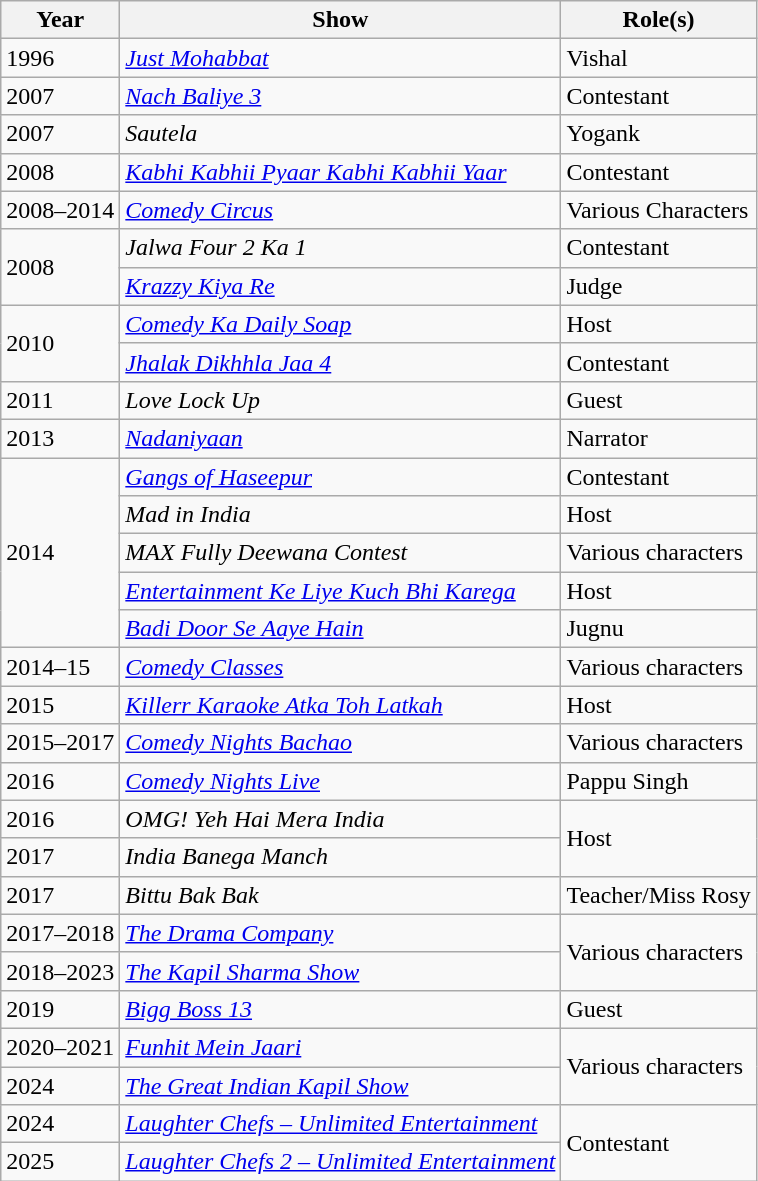<table class="wikitable sortable">
<tr>
<th>Year</th>
<th>Show</th>
<th>Role(s)</th>
</tr>
<tr>
<td>1996</td>
<td><em><a href='#'>Just Mohabbat</a></em></td>
<td>Vishal</td>
</tr>
<tr>
<td>2007</td>
<td><em><a href='#'>Nach Baliye 3</a></em></td>
<td>Contestant</td>
</tr>
<tr>
<td>2007</td>
<td><em>Sautela</em></td>
<td>Yogank</td>
</tr>
<tr>
<td>2008</td>
<td><em><a href='#'>Kabhi Kabhii Pyaar Kabhi Kabhii Yaar</a></em></td>
<td>Contestant</td>
</tr>
<tr>
<td>2008–2014</td>
<td><em><a href='#'>Comedy Circus</a></em></td>
<td>Various Characters</td>
</tr>
<tr>
<td rowspan="2">2008</td>
<td><em>Jalwa Four 2 Ka 1</em></td>
<td>Contestant</td>
</tr>
<tr>
<td><em><a href='#'>Krazzy Kiya Re</a></em></td>
<td>Judge</td>
</tr>
<tr>
<td rowspan="2">2010</td>
<td><em><a href='#'>Comedy Ka Daily Soap</a></em></td>
<td>Host</td>
</tr>
<tr>
<td><em><a href='#'>Jhalak Dikhhla Jaa 4</a></em></td>
<td>Contestant</td>
</tr>
<tr>
<td>2011</td>
<td><em>Love Lock Up</em></td>
<td>Guest</td>
</tr>
<tr>
<td>2013</td>
<td><em><a href='#'>Nadaniyaan</a></em></td>
<td>Narrator</td>
</tr>
<tr>
<td rowspan="5">2014</td>
<td><em><a href='#'>Gangs of Haseepur</a></em></td>
<td>Contestant</td>
</tr>
<tr>
<td><em>Mad in India</em></td>
<td>Host</td>
</tr>
<tr>
<td><em>MAX Fully Deewana Contest</em></td>
<td>Various characters</td>
</tr>
<tr>
<td><em><a href='#'>Entertainment Ke Liye Kuch Bhi Karega</a></em></td>
<td>Host</td>
</tr>
<tr>
<td><em><a href='#'>Badi Door Se Aaye Hain</a></em></td>
<td>Jugnu</td>
</tr>
<tr>
<td>2014–15</td>
<td><em><a href='#'>Comedy Classes</a></em></td>
<td>Various characters</td>
</tr>
<tr>
<td>2015</td>
<td><em><a href='#'>Killerr Karaoke Atka Toh Latkah</a></em></td>
<td>Host</td>
</tr>
<tr>
<td>2015–2017</td>
<td><em><a href='#'>Comedy Nights Bachao</a></em></td>
<td>Various characters</td>
</tr>
<tr>
<td>2016</td>
<td><em><a href='#'>Comedy Nights Live</a></em></td>
<td>Pappu Singh</td>
</tr>
<tr>
<td>2016</td>
<td><em>OMG! Yeh Hai Mera India</em></td>
<td rowspan="2">Host</td>
</tr>
<tr>
<td>2017</td>
<td><em>India Banega Manch</em></td>
</tr>
<tr>
<td>2017</td>
<td><em>Bittu Bak Bak</em></td>
<td>Teacher/Miss Rosy</td>
</tr>
<tr>
<td>2017–2018</td>
<td><em><a href='#'>The Drama Company</a></em></td>
<td rowspan="2">Various characters</td>
</tr>
<tr>
<td>2018–2023</td>
<td><em><a href='#'>The Kapil Sharma Show</a></em></td>
</tr>
<tr>
<td>2019</td>
<td><em><a href='#'>Bigg Boss 13</a></em></td>
<td>Guest</td>
</tr>
<tr>
<td>2020–2021</td>
<td><em><a href='#'>Funhit Mein Jaari</a></em></td>
<td rowspan="2">Various characters</td>
</tr>
<tr>
<td>2024</td>
<td><em><a href='#'>The Great Indian Kapil Show</a></em></td>
</tr>
<tr>
<td>2024</td>
<td><em><a href='#'>Laughter Chefs – Unlimited Entertainment</a></em></td>
<td rowspan="2">Contestant</td>
</tr>
<tr>
<td>2025</td>
<td><a href='#'><em>Laughter Chefs 2 – Unlimited Entertainment</em></a></td>
</tr>
</table>
